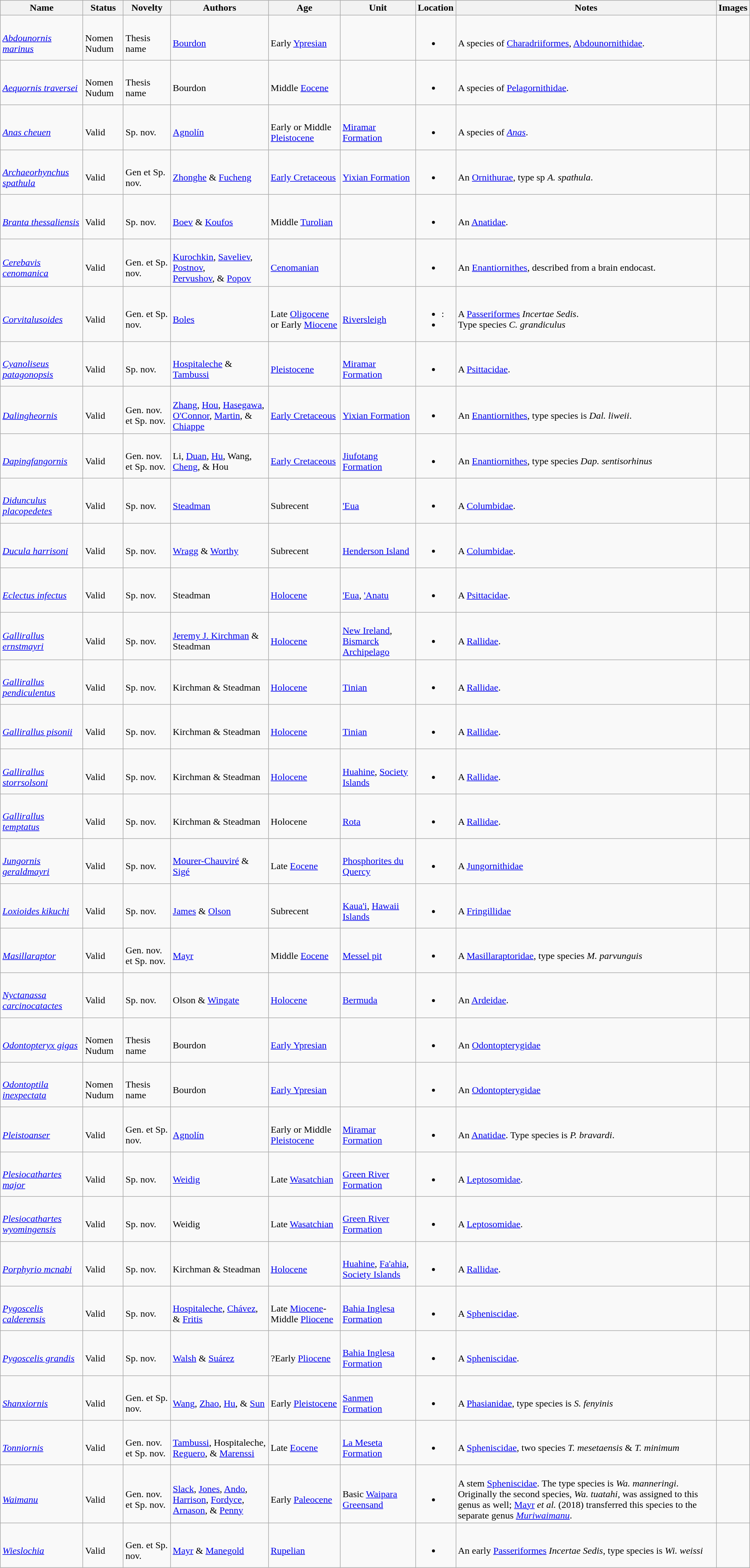<table class="wikitable sortable" align="center" width="100%">
<tr>
<th>Name</th>
<th>Status</th>
<th>Novelty</th>
<th>Authors</th>
<th>Age</th>
<th>Unit</th>
<th>Location</th>
<th>Notes</th>
<th>Images</th>
</tr>
<tr>
<td><br><em><a href='#'>Abdounornis marinus</a></em> </td>
<td><br>Nomen Nudum</td>
<td><br>Thesis name</td>
<td><br><a href='#'>Bourdon</a></td>
<td><br>Early <a href='#'>Ypresian</a></td>
<td></td>
<td><br><ul><li></li></ul></td>
<td><br>A species of <a href='#'>Charadriiformes</a>, <a href='#'>Abdounornithidae</a>.</td>
<td></td>
</tr>
<tr>
<td><br><em><a href='#'>Aequornis traversei</a></em> </td>
<td><br>Nomen Nudum</td>
<td><br>Thesis name</td>
<td><br>Bourdon</td>
<td><br>Middle <a href='#'>Eocene</a></td>
<td></td>
<td><br><ul><li></li></ul></td>
<td><br>A species of <a href='#'>Pelagornithidae</a>.</td>
<td></td>
</tr>
<tr>
<td><br><em><a href='#'>Anas cheuen</a></em> </td>
<td><br>Valid</td>
<td><br>Sp. nov.</td>
<td><br><a href='#'>Agnolín</a></td>
<td><br>Early or Middle <a href='#'>Pleistocene</a></td>
<td><br><a href='#'>Miramar Formation</a></td>
<td><br><ul><li></li></ul></td>
<td><br>A species of <em><a href='#'>Anas</a></em>.</td>
<td></td>
</tr>
<tr>
<td><br><em><a href='#'>Archaeorhynchus spathula</a></em> </td>
<td><br>Valid</td>
<td><br>Gen et Sp. nov.</td>
<td><br><a href='#'>Zhonghe</a> & <a href='#'>Fucheng</a></td>
<td><br><a href='#'>Early Cretaceous</a></td>
<td><br><a href='#'>Yixian Formation</a></td>
<td><br><ul><li></li></ul></td>
<td><br>An <a href='#'>Ornithurae</a>, type sp <em>A. spathula</em>.</td>
<td></td>
</tr>
<tr>
<td><br><em><a href='#'>Branta thessaliensis</a></em> </td>
<td><br>Valid</td>
<td><br>Sp. nov.</td>
<td><br><a href='#'>Boev</a> & <a href='#'>Koufos</a></td>
<td><br>Middle <a href='#'>Turolian</a></td>
<td></td>
<td><br><ul><li></li></ul></td>
<td><br>An <a href='#'>Anatidae</a>.</td>
<td></td>
</tr>
<tr>
<td><br><em><a href='#'>Cerebavis cenomanica</a></em> </td>
<td><br>Valid</td>
<td><br>Gen. et Sp. nov.</td>
<td><br><a href='#'>Kurochkin</a>, <a href='#'>Saveliev</a>, <a href='#'>Postnov</a>, <br><a href='#'>Pervushov</a>, & <a href='#'>Popov</a></td>
<td><br><a href='#'>Cenomanian</a></td>
<td></td>
<td><br><ul><li></li></ul></td>
<td><br>An <a href='#'>Enantiornithes</a>, described from a brain endocast.</td>
<td></td>
</tr>
<tr>
<td><br><em><a href='#'>Corvitalusoides</a></em> </td>
<td><br>Valid</td>
<td><br>Gen. et Sp. nov.</td>
<td><br><a href='#'>Boles</a></td>
<td><br>Late <a href='#'>Oligocene</a> or Early <a href='#'>Miocene</a></td>
<td><br><a href='#'>Riversleigh</a></td>
<td><br><ul><li>:</li><li></li></ul></td>
<td><br>A <a href='#'>Passeriformes</a> <em>Incertae Sedis</em>.<br> Type species <em>C. grandiculus</em></td>
<td></td>
</tr>
<tr>
<td><br><em><a href='#'>Cyanoliseus patagonopsis</a></em> </td>
<td><br>Valid</td>
<td><br>Sp. nov.</td>
<td><br><a href='#'>Hospitaleche</a> & <a href='#'>Tambussi</a></td>
<td><br><a href='#'>Pleistocene</a></td>
<td><br><a href='#'>Miramar Formation</a></td>
<td><br><ul><li></li></ul></td>
<td><br>A <a href='#'>Psittacidae</a>.</td>
<td></td>
</tr>
<tr>
<td><br><em><a href='#'>Dalingheornis</a></em> </td>
<td><br>Valid</td>
<td><br>Gen. nov. et Sp. nov.</td>
<td><br><a href='#'>Zhang</a>, <a href='#'>Hou</a>, <a href='#'>Hasegawa</a>, <a href='#'>O'Connor</a>, <a href='#'>Martin</a>, & <a href='#'>Chiappe</a></td>
<td><br><a href='#'>Early Cretaceous</a></td>
<td><br><a href='#'>Yixian Formation</a></td>
<td><br><ul><li></li></ul></td>
<td><br>An <a href='#'>Enantiornithes</a>, type species is <em>Dal. liweii</em>.</td>
<td></td>
</tr>
<tr>
<td><br><em><a href='#'>Dapingfangornis</a></em> </td>
<td><br>Valid</td>
<td><br>Gen. nov. et Sp. nov.</td>
<td><br>Li, <a href='#'>Duan</a>, <a href='#'>Hu</a>, Wang, <a href='#'>Cheng</a>, & Hou</td>
<td><br><a href='#'>Early Cretaceous</a></td>
<td><br><a href='#'>Jiufotang Formation</a></td>
<td><br><ul><li></li></ul></td>
<td><br>An <a href='#'>Enantiornithes</a>, type species <em>Dap. sentisorhinus</em></td>
<td></td>
</tr>
<tr>
<td><br><em><a href='#'>Didunculus placopedetes</a></em> </td>
<td><br>Valid</td>
<td><br>Sp. nov.</td>
<td><br><a href='#'>Steadman</a></td>
<td><br>Subrecent</td>
<td><br><a href='#'>'Eua</a></td>
<td><br><ul><li></li></ul></td>
<td><br>A <a href='#'>Columbidae</a>.</td>
<td></td>
</tr>
<tr>
<td><br><em><a href='#'>Ducula harrisoni</a></em> </td>
<td><br>Valid</td>
<td><br>Sp. nov.</td>
<td><br><a href='#'>Wragg</a> & <a href='#'>Worthy</a></td>
<td><br>Subrecent</td>
<td><br><a href='#'>Henderson Island</a></td>
<td><br><ul><li></li></ul></td>
<td><br>A <a href='#'>Columbidae</a>.</td>
<td></td>
</tr>
<tr>
<td><br><em><a href='#'>Eclectus infectus</a></em> </td>
<td><br>Valid</td>
<td><br>Sp. nov.</td>
<td><br>Steadman</td>
<td><br><a href='#'>Holocene</a></td>
<td><br><a href='#'>'Eua</a>, <a href='#'>'Anatu</a></td>
<td><br><ul><li></li></ul></td>
<td><br>A <a href='#'>Psittacidae</a>.</td>
<td></td>
</tr>
<tr>
<td><br><em><a href='#'>Gallirallus ernstmayri</a></em> </td>
<td><br>Valid</td>
<td><br>Sp. nov.</td>
<td><br><a href='#'>Jeremy J. Kirchman</a> & Steadman</td>
<td><br><a href='#'>Holocene</a></td>
<td><br><a href='#'>New Ireland</a>, <a href='#'>Bismarck Archipelago</a></td>
<td><br><ul><li></li></ul></td>
<td><br>A <a href='#'>Rallidae</a>.</td>
<td></td>
</tr>
<tr>
<td><br><em><a href='#'>Gallirallus pendiculentus</a></em> </td>
<td><br>Valid</td>
<td><br>Sp. nov.</td>
<td><br>Kirchman & Steadman</td>
<td><br><a href='#'>Holocene</a></td>
<td><br><a href='#'>Tinian</a></td>
<td><br><ul><li></li></ul></td>
<td><br>A <a href='#'>Rallidae</a>.</td>
<td></td>
</tr>
<tr>
<td><br><em><a href='#'>Gallirallus pisonii</a></em> </td>
<td><br>Valid</td>
<td><br>Sp. nov.</td>
<td><br>Kirchman & Steadman</td>
<td><br><a href='#'>Holocene</a></td>
<td><br><a href='#'>Tinian</a></td>
<td><br><ul><li></li></ul></td>
<td><br>A <a href='#'>Rallidae</a>.</td>
<td></td>
</tr>
<tr>
<td><br><em><a href='#'>Gallirallus storrsolsoni</a></em> </td>
<td><br>Valid</td>
<td><br>Sp. nov.</td>
<td><br>Kirchman & Steadman</td>
<td><br><a href='#'>Holocene</a></td>
<td><br><a href='#'>Huahine</a>, <a href='#'>Society Islands</a></td>
<td><br><ul><li></li></ul></td>
<td><br>A <a href='#'>Rallidae</a>.</td>
<td></td>
</tr>
<tr>
<td><br><em><a href='#'>Gallirallus temptatus</a></em> </td>
<td><br>Valid</td>
<td><br>Sp. nov.</td>
<td><br>Kirchman & Steadman</td>
<td><br>Holocene</td>
<td><br><a href='#'>Rota</a></td>
<td><br><ul><li></li></ul></td>
<td><br>A <a href='#'>Rallidae</a>.</td>
<td></td>
</tr>
<tr>
<td><br><em><a href='#'>Jungornis geraldmayri</a></em> </td>
<td><br>Valid</td>
<td><br>Sp. nov.</td>
<td><br><a href='#'>Mourer-Chauviré</a> & <a href='#'>Sigé</a></td>
<td><br>Late <a href='#'>Eocene</a></td>
<td><br><a href='#'>Phosphorites du Quercy</a></td>
<td><br><ul><li></li></ul></td>
<td><br>A <a href='#'>Jungornithidae</a></td>
<td></td>
</tr>
<tr>
<td><br><em><a href='#'>Loxioides kikuchi</a></em> </td>
<td><br>Valid</td>
<td><br>Sp. nov.</td>
<td><br><a href='#'>James</a> & <a href='#'>Olson</a></td>
<td><br>Subrecent</td>
<td><br><a href='#'>Kaua'i</a>, <a href='#'>Hawaii Islands</a></td>
<td><br><ul><li></li></ul></td>
<td><br>A <a href='#'>Fringillidae</a></td>
<td></td>
</tr>
<tr>
<td><br><em><a href='#'>Masillaraptor</a></em> </td>
<td><br>Valid</td>
<td><br>Gen. nov. et Sp. nov.</td>
<td><br><a href='#'>Mayr</a></td>
<td><br>Middle <a href='#'>Eocene</a></td>
<td><br><a href='#'>Messel pit</a></td>
<td><br><ul><li></li></ul></td>
<td><br>A  <a href='#'>Masillaraptoridae</a>, type species <em>M. parvunguis</em></td>
<td></td>
</tr>
<tr>
<td><br><em><a href='#'>Nyctanassa carcinocatactes</a></em> </td>
<td><br>Valid</td>
<td><br>Sp. nov.</td>
<td><br>Olson & <a href='#'>Wingate</a></td>
<td><br><a href='#'>Holocene</a></td>
<td><br><a href='#'>Bermuda</a></td>
<td><br><ul><li></li></ul></td>
<td><br>An <a href='#'>Ardeidae</a>.</td>
<td></td>
</tr>
<tr>
<td><br><em><a href='#'>Odontopteryx gigas</a></em> </td>
<td><br>Nomen Nudum</td>
<td><br>Thesis name</td>
<td><br>Bourdon</td>
<td><br><a href='#'>Early Ypresian</a></td>
<td></td>
<td><br><ul><li></li></ul></td>
<td><br>An <a href='#'>Odontopterygidae</a></td>
<td></td>
</tr>
<tr>
<td><br><em><a href='#'>Odontoptila inexpectata</a></em> </td>
<td><br>Nomen Nudum</td>
<td><br>Thesis name</td>
<td><br>Bourdon</td>
<td><br><a href='#'>Early Ypresian</a></td>
<td></td>
<td><br><ul><li></li></ul></td>
<td><br>An <a href='#'>Odontopterygidae</a></td>
<td></td>
</tr>
<tr>
<td><br><em><a href='#'>Pleistoanser</a></em> </td>
<td><br>Valid</td>
<td><br>Gen. et Sp. nov.</td>
<td><br><a href='#'>Agnolín</a></td>
<td><br>Early or Middle <a href='#'>Pleistocene</a></td>
<td><br><a href='#'>Miramar Formation</a></td>
<td><br><ul><li></li></ul></td>
<td><br>An <a href='#'>Anatidae</a>. Type species is <em>P. bravardi</em>.</td>
<td></td>
</tr>
<tr>
<td><br><em><a href='#'>Plesiocathartes major</a></em> </td>
<td><br>Valid</td>
<td><br>Sp. nov.</td>
<td><br><a href='#'>Weidig</a></td>
<td><br>Late <a href='#'>Wasatchian</a></td>
<td><br><a href='#'>Green River Formation</a></td>
<td><br><ul><li></li></ul></td>
<td><br>A <a href='#'>Leptosomidae</a>.</td>
<td></td>
</tr>
<tr>
<td><br><em><a href='#'>Plesiocathartes wyomingensis</a></em> </td>
<td><br>Valid</td>
<td><br>Sp. nov.</td>
<td><br>Weidig</td>
<td><br>Late <a href='#'>Wasatchian</a></td>
<td><br><a href='#'>Green River Formation</a></td>
<td><br><ul><li></li></ul></td>
<td><br>A <a href='#'>Leptosomidae</a>.</td>
</tr>
<tr>
<td><br><em><a href='#'>Porphyrio mcnabi</a></em> </td>
<td><br>Valid</td>
<td><br>Sp. nov.</td>
<td><br>Kirchman & Steadman</td>
<td><br><a href='#'>Holocene</a></td>
<td><br><a href='#'>Huahine</a>, <a href='#'>Fa'ahia</a>,<br><a href='#'>Society Islands</a></td>
<td><br><ul><li></li></ul></td>
<td><br>A <a href='#'>Rallidae</a>.</td>
<td></td>
</tr>
<tr>
<td><br><em><a href='#'>Pygoscelis calderensis</a></em> </td>
<td><br>Valid</td>
<td><br>Sp. nov.</td>
<td><br><a href='#'>Hospitaleche</a>, <a href='#'>Chávez</a>, & <a href='#'>Fritis</a></td>
<td><br>Late <a href='#'>Miocene</a>-Middle <a href='#'>Pliocene</a></td>
<td><br><a href='#'>Bahia Inglesa Formation</a></td>
<td><br><ul><li></li></ul></td>
<td><br>A <a href='#'>Spheniscidae</a>.</td>
<td></td>
</tr>
<tr>
<td><br><em><a href='#'>Pygoscelis grandis</a></em> </td>
<td><br>Valid</td>
<td><br>Sp. nov.</td>
<td><br><a href='#'>Walsh</a> & <a href='#'>Suárez</a></td>
<td><br>?Early <a href='#'>Pliocene</a></td>
<td><br><a href='#'>Bahia Inglesa Formation</a></td>
<td><br><ul><li></li></ul></td>
<td><br>A <a href='#'>Spheniscidae</a>.</td>
<td></td>
</tr>
<tr>
<td><br><em><a href='#'>Shanxiornis</a></em> </td>
<td><br>Valid</td>
<td><br>Gen. et Sp. nov.</td>
<td><br><a href='#'>Wang</a>, <a href='#'>Zhao</a>, <a href='#'>Hu</a>, & <a href='#'>Sun</a></td>
<td><br>Early <a href='#'>Pleistocene</a></td>
<td><br><a href='#'>Sanmen Formation</a></td>
<td><br><ul><li></li></ul></td>
<td><br>A <a href='#'>Phasianidae</a>, type species is <em>S. fenyinis</em></td>
<td></td>
</tr>
<tr>
<td><br><em><a href='#'>Tonniornis</a></em> </td>
<td><br>Valid</td>
<td><br>Gen. nov. et Sp. nov.</td>
<td><br><a href='#'>Tambussi</a>, Hospitaleche, <a href='#'>Reguero</a>, & <a href='#'>Marenssi</a></td>
<td><br>Late <a href='#'>Eocene</a></td>
<td><br><a href='#'>La Meseta Formation</a></td>
<td><br><ul><li></li></ul></td>
<td><br>A <a href='#'>Spheniscidae</a>, two species <em>T. mesetaensis</em> &  <em>T. minimum</em></td>
<td></td>
</tr>
<tr>
<td><br><em><a href='#'>Waimanu</a></em> </td>
<td><br>Valid</td>
<td><br>Gen. nov. et Sp. nov.</td>
<td><br><a href='#'>Slack</a>, <a href='#'>Jones</a>, <a href='#'>Ando</a>, <a href='#'>Harrison</a>, <a href='#'>Fordyce</a>, <a href='#'>Arnason</a>, & <a href='#'>Penny</a></td>
<td><br>Early <a href='#'>Paleocene</a></td>
<td><br>Basic <a href='#'>Waipara Greensand</a></td>
<td><br><ul><li></li></ul></td>
<td><br>A stem <a href='#'>Spheniscidae</a>. The type species is <em>Wa. manneringi</em>. Originally the second species, <em>Wa. tuatahi</em>, was assigned to this genus as well; <a href='#'>Mayr</a> <em>et al.</em> (2018) transferred this species to the separate genus <em><a href='#'>Muriwaimanu</a></em>.</td>
<td></td>
</tr>
<tr>
<td><br><em><a href='#'>Wieslochia</a></em> </td>
<td><br>Valid</td>
<td><br>Gen. et Sp. nov.</td>
<td><br><a href='#'>Mayr</a> & <a href='#'>Manegold</a></td>
<td><br><a href='#'>Rupelian</a></td>
<td></td>
<td><br><ul><li></li></ul></td>
<td><br>An early <a href='#'>Passeriformes</a> <em>Incertae Sedis</em>, type species is <em>Wi. weissi</em></td>
<td></td>
</tr>
</table>
